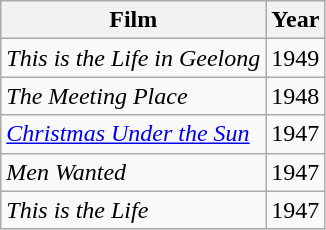<table class="wikitable">
<tr>
<th>Film</th>
<th>Year</th>
</tr>
<tr>
<td><em>This is the Life in Geelong</em></td>
<td>1949</td>
</tr>
<tr>
<td><em>The Meeting Place</em></td>
<td>1948</td>
</tr>
<tr>
<td><em><a href='#'>Christmas Under the Sun</a></em></td>
<td>1947</td>
</tr>
<tr>
<td><em>Men Wanted</em></td>
<td>1947</td>
</tr>
<tr>
<td><em>This is the Life</em></td>
<td>1947</td>
</tr>
</table>
